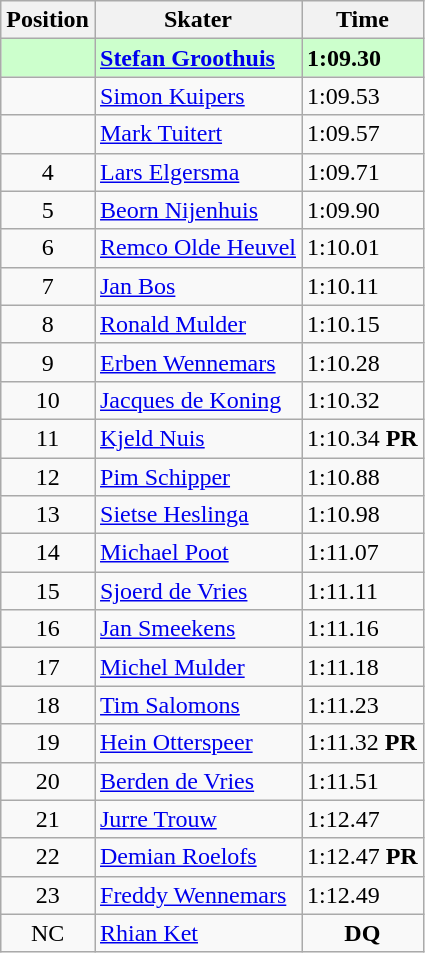<table class="wikitable">
<tr>
<th>Position</th>
<th>Skater</th>
<th>Time</th>
</tr>
<tr bgcolor=ccffcc>
<td align=center></td>
<td><strong><a href='#'>Stefan Groothuis</a></strong></td>
<td><strong>1:09.30</strong></td>
</tr>
<tr>
<td align=center></td>
<td><a href='#'>Simon Kuipers</a></td>
<td>1:09.53</td>
</tr>
<tr>
<td align=center></td>
<td><a href='#'>Mark Tuitert</a></td>
<td>1:09.57</td>
</tr>
<tr>
<td align=center>4</td>
<td><a href='#'>Lars Elgersma</a></td>
<td>1:09.71</td>
</tr>
<tr>
<td align=center>5</td>
<td><a href='#'>Beorn Nijenhuis</a></td>
<td>1:09.90</td>
</tr>
<tr>
<td align=center>6</td>
<td><a href='#'>Remco Olde Heuvel</a></td>
<td>1:10.01</td>
</tr>
<tr>
<td align=center>7</td>
<td><a href='#'>Jan Bos</a></td>
<td>1:10.11</td>
</tr>
<tr>
<td align=center>8</td>
<td><a href='#'>Ronald Mulder</a></td>
<td>1:10.15</td>
</tr>
<tr>
<td align=center>9</td>
<td><a href='#'>Erben Wennemars</a></td>
<td>1:10.28</td>
</tr>
<tr>
<td align=center>10</td>
<td><a href='#'>Jacques de Koning</a></td>
<td>1:10.32</td>
</tr>
<tr>
<td align=center>11</td>
<td><a href='#'>Kjeld Nuis</a></td>
<td>1:10.34 <strong>PR</strong></td>
</tr>
<tr>
<td align=center>12</td>
<td><a href='#'>Pim Schipper</a></td>
<td>1:10.88</td>
</tr>
<tr>
<td align=center>13</td>
<td><a href='#'>Sietse Heslinga</a></td>
<td>1:10.98</td>
</tr>
<tr>
<td align=center>14</td>
<td><a href='#'>Michael Poot</a></td>
<td>1:11.07</td>
</tr>
<tr>
<td align=center>15</td>
<td><a href='#'>Sjoerd de Vries</a></td>
<td>1:11.11</td>
</tr>
<tr>
<td align=center>16</td>
<td><a href='#'>Jan Smeekens</a></td>
<td>1:11.16</td>
</tr>
<tr>
<td align=center>17</td>
<td><a href='#'>Michel Mulder</a></td>
<td>1:11.18</td>
</tr>
<tr>
<td align=center>18</td>
<td><a href='#'>Tim Salomons</a></td>
<td>1:11.23</td>
</tr>
<tr>
<td align=center>19</td>
<td><a href='#'>Hein Otterspeer</a></td>
<td>1:11.32 <strong>PR</strong></td>
</tr>
<tr>
<td align=center>20</td>
<td><a href='#'>Berden de Vries</a></td>
<td>1:11.51</td>
</tr>
<tr>
<td align=center>21</td>
<td><a href='#'>Jurre Trouw</a></td>
<td>1:12.47</td>
</tr>
<tr>
<td align=center>22</td>
<td><a href='#'>Demian Roelofs</a></td>
<td>1:12.47 <strong>PR</strong></td>
</tr>
<tr>
<td align=center>23</td>
<td><a href='#'>Freddy Wennemars</a></td>
<td>1:12.49</td>
</tr>
<tr>
<td align=center>NC</td>
<td><a href='#'>Rhian Ket</a></td>
<td align=center><strong>DQ</strong></td>
</tr>
</table>
